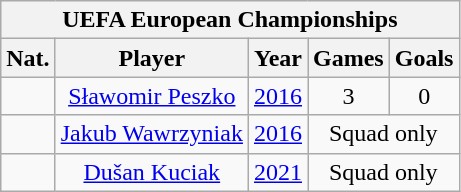<table class="wikitable" style="text-align: center">
<tr>
<th colspan=5>UEFA European Championships</th>
</tr>
<tr>
<th>Nat.</th>
<th>Player</th>
<th>Year</th>
<th>Games</th>
<th>Goals</th>
</tr>
<tr>
<td></td>
<td><a href='#'>Sławomir Peszko</a></td>
<td><a href='#'>2016</a></td>
<td>3</td>
<td>0</td>
</tr>
<tr>
<td></td>
<td><a href='#'>Jakub Wawrzyniak</a></td>
<td><a href='#'>2016</a></td>
<td colspan=2>Squad only</td>
</tr>
<tr>
<td></td>
<td><a href='#'>Dušan Kuciak</a></td>
<td><a href='#'>2021</a></td>
<td colspan=2>Squad only</td>
</tr>
</table>
